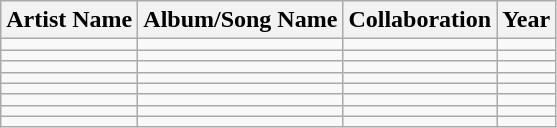<table class="wikitable sortable col4center">
<tr>
<th>Artist Name</th>
<th>Album/Song Name</th>
<th>Collaboration</th>
<th>Year</th>
</tr>
<tr>
<td></td>
<td></td>
<td></td>
<td></td>
</tr>
<tr>
<td></td>
<td></td>
<td></td>
<td></td>
</tr>
<tr>
<td></td>
<td></td>
<td></td>
<td></td>
</tr>
<tr>
<td></td>
<td></td>
<td></td>
<td></td>
</tr>
<tr>
<td></td>
<td></td>
<td></td>
<td></td>
</tr>
<tr>
<td></td>
<td></td>
<td></td>
<td></td>
</tr>
<tr>
<td></td>
<td></td>
<td></td>
<td></td>
</tr>
<tr>
<td></td>
<td></td>
<td></td>
<td></td>
</tr>
</table>
